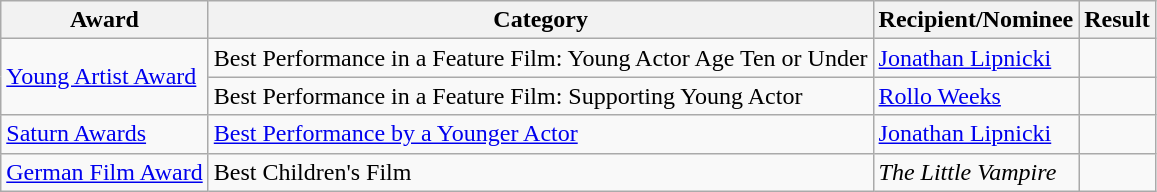<table class="wikitable plainrowheaders sortable">
<tr>
<th scope="col">Award</th>
<th scope="col">Category</th>
<th scope="col">Recipient/Nominee</th>
<th scope="col">Result</th>
</tr>
<tr>
<td rowspan="2"><a href='#'>Young Artist Award</a></td>
<td>Best Performance in a Feature Film: Young Actor Age Ten or Under</td>
<td><a href='#'>Jonathan Lipnicki</a></td>
<td></td>
</tr>
<tr>
<td>Best Performance in a Feature Film: Supporting Young Actor</td>
<td><a href='#'>Rollo Weeks</a></td>
<td></td>
</tr>
<tr>
<td><a href='#'>Saturn Awards</a></td>
<td><a href='#'>Best Performance by a Younger Actor</a></td>
<td><a href='#'>Jonathan Lipnicki</a></td>
<td></td>
</tr>
<tr>
<td><a href='#'>German Film Award</a></td>
<td>Best Children's Film</td>
<td><em>The Little Vampire</em></td>
<td></td>
</tr>
</table>
